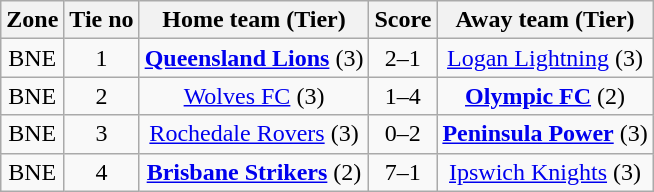<table class="wikitable" style="text-align:center">
<tr>
<th>Zone</th>
<th>Tie no</th>
<th>Home team (Tier)</th>
<th>Score</th>
<th>Away team (Tier)</th>
</tr>
<tr>
<td>BNE</td>
<td>1</td>
<td><strong><a href='#'>Queensland Lions</a></strong> (3)</td>
<td>2–1</td>
<td><a href='#'>Logan Lightning</a> (3)</td>
</tr>
<tr>
<td>BNE</td>
<td>2</td>
<td><a href='#'>Wolves FC</a> (3)</td>
<td>1–4</td>
<td><strong><a href='#'>Olympic FC</a></strong> (2)</td>
</tr>
<tr>
<td>BNE</td>
<td>3</td>
<td><a href='#'>Rochedale Rovers</a> (3)</td>
<td>0–2</td>
<td><strong><a href='#'>Peninsula Power</a></strong> (3)</td>
</tr>
<tr>
<td>BNE</td>
<td>4</td>
<td><strong><a href='#'>Brisbane Strikers</a></strong> (2)</td>
<td>7–1</td>
<td><a href='#'>Ipswich Knights</a> (3)</td>
</tr>
</table>
